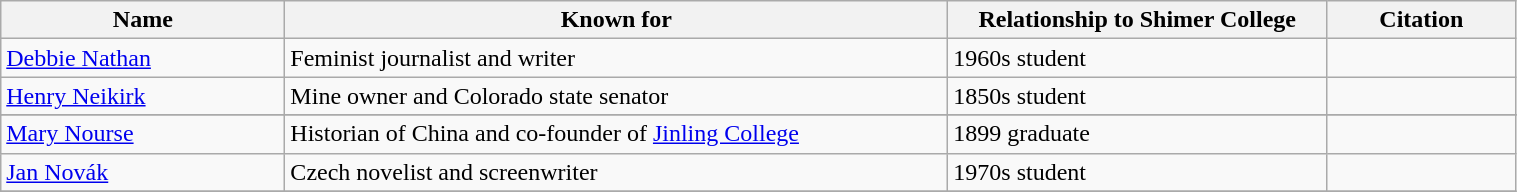<table class="wikitable" width=80%>
<tr>
<th width=15%>Name</th>
<th width = 35%>Known for</th>
<th width = 20%>Relationship to Shimer College</th>
<th width=10%>Citation</th>
</tr>
<tr>
<td><a href='#'>Debbie Nathan</a></td>
<td>Feminist journalist and writer</td>
<td>1960s student</td>
<td></td>
</tr>
<tr>
<td><a href='#'>Henry Neikirk</a></td>
<td>Mine owner and Colorado state senator</td>
<td>1850s student</td>
<td></td>
</tr>
<tr>
</tr>
<tr>
<td><a href='#'>Mary Nourse</a></td>
<td>Historian of China and co-founder of <a href='#'>Jinling College</a></td>
<td>1899 graduate</td>
<td></td>
</tr>
<tr>
<td><a href='#'>Jan Novák</a></td>
<td>Czech novelist and screenwriter</td>
<td>1970s student</td>
<td></td>
</tr>
<tr>
</tr>
</table>
